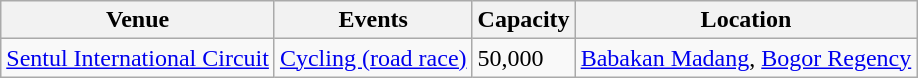<table class="wikitable">
<tr>
<th><strong>Venue</strong></th>
<th><strong>Events</strong></th>
<th><strong>Capacity</strong></th>
<th><strong>Location</strong></th>
</tr>
<tr>
<td><a href='#'>Sentul International Circuit</a></td>
<td><a href='#'>Cycling (road race)</a></td>
<td>50,000</td>
<td><a href='#'>Babakan Madang</a>, <a href='#'>Bogor Regency</a></td>
</tr>
</table>
